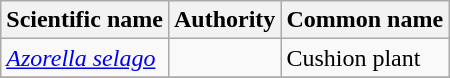<table class="wikitable sortable">
<tr>
<th>Scientific name</th>
<th>Authority</th>
<th>Common name</th>
</tr>
<tr>
<td><em><a href='#'>Azorella selago</a></em></td>
<td></td>
<td>Cushion plant</td>
</tr>
<tr>
</tr>
</table>
